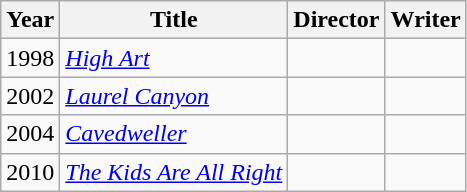<table class="wikitable">
<tr>
<th>Year</th>
<th>Title</th>
<th>Director</th>
<th>Writer</th>
</tr>
<tr>
<td>1998</td>
<td><em><a href='#'>High Art</a></em></td>
<td></td>
<td></td>
</tr>
<tr>
<td>2002</td>
<td><em><a href='#'>Laurel Canyon</a></em></td>
<td></td>
<td></td>
</tr>
<tr>
<td>2004</td>
<td><em><a href='#'>Cavedweller</a></em></td>
<td></td>
<td></td>
</tr>
<tr>
<td>2010</td>
<td><em><a href='#'>The Kids Are All Right</a></em></td>
<td></td>
<td></td>
</tr>
</table>
